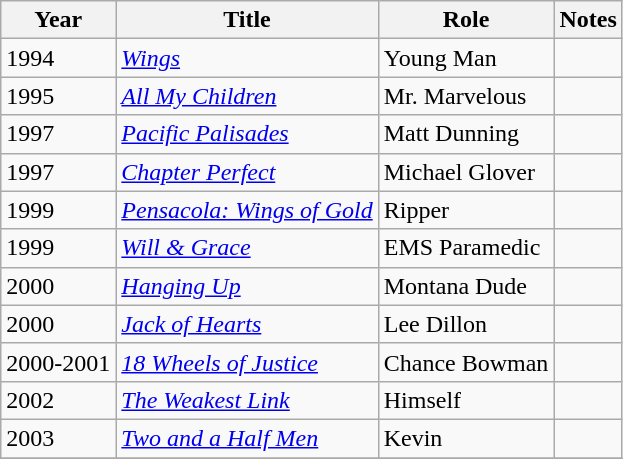<table class="wikitable sortable">
<tr>
<th>Year</th>
<th>Title</th>
<th>Role</th>
<th class="unsortable">Notes</th>
</tr>
<tr>
<td>1994</td>
<td><em><a href='#'>Wings</a></em></td>
<td>Young Man</td>
<td></td>
</tr>
<tr>
<td>1995</td>
<td><em><a href='#'>All My Children</a></em></td>
<td>Mr. Marvelous</td>
<td></td>
</tr>
<tr>
<td>1997</td>
<td><em><a href='#'>Pacific Palisades</a></em></td>
<td>Matt Dunning</td>
<td></td>
</tr>
<tr>
<td>1997</td>
<td><em><a href='#'>Chapter Perfect</a></em></td>
<td>Michael Glover</td>
<td></td>
</tr>
<tr>
<td>1999</td>
<td><em><a href='#'>Pensacola: Wings of Gold</a></em></td>
<td>Ripper</td>
<td></td>
</tr>
<tr>
<td>1999</td>
<td><em><a href='#'>Will & Grace</a></em></td>
<td>EMS Paramedic</td>
<td></td>
</tr>
<tr>
<td>2000</td>
<td><em><a href='#'>Hanging Up</a></em></td>
<td>Montana Dude</td>
<td></td>
</tr>
<tr>
<td>2000</td>
<td><em><a href='#'>Jack of Hearts</a></em></td>
<td>Lee Dillon</td>
<td></td>
</tr>
<tr>
<td>2000-2001</td>
<td><em><a href='#'>18 Wheels of Justice</a></em></td>
<td>Chance Bowman</td>
<td></td>
</tr>
<tr>
<td>2002</td>
<td><em><a href='#'>The Weakest Link</a></em></td>
<td>Himself</td>
<td></td>
</tr>
<tr>
<td>2003</td>
<td><em><a href='#'>Two and a Half Men</a></em></td>
<td>Kevin</td>
<td></td>
</tr>
<tr>
</tr>
</table>
